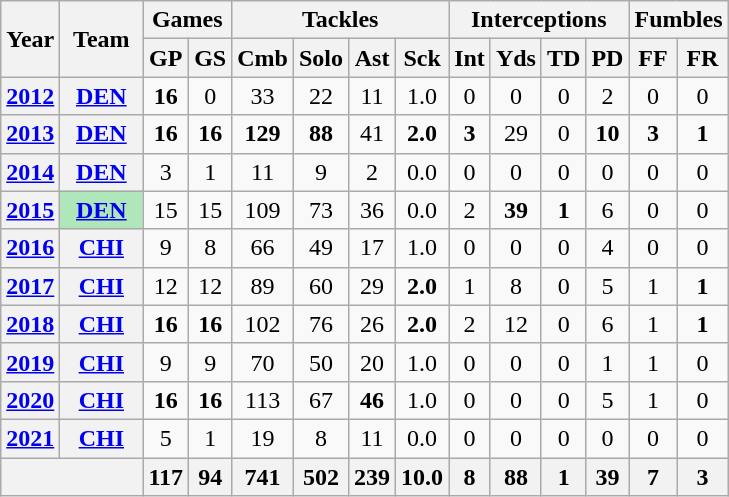<table class= "wikitable" style="text-align:center;">
<tr>
<th rowspan="2">Year</th>
<th rowspan="2">Team</th>
<th colspan="2">Games</th>
<th colspan="4">Tackles</th>
<th colspan="4">Interceptions</th>
<th colspan="2">Fumbles</th>
</tr>
<tr>
<th>GP</th>
<th>GS</th>
<th>Cmb</th>
<th>Solo</th>
<th>Ast</th>
<th>Sck</th>
<th>Int</th>
<th>Yds</th>
<th>TD</th>
<th>PD</th>
<th>FF</th>
<th>FR</th>
</tr>
<tr>
<th><a href='#'>2012</a></th>
<th><a href='#'>DEN</a></th>
<td><strong>16</strong></td>
<td>0</td>
<td>33</td>
<td>22</td>
<td>11</td>
<td>1.0</td>
<td>0</td>
<td>0</td>
<td>0</td>
<td>2</td>
<td>0</td>
<td>0</td>
</tr>
<tr>
<th><a href='#'>2013</a></th>
<th><a href='#'>DEN</a></th>
<td><strong>16</strong></td>
<td><strong>16</strong></td>
<td><strong>129</strong></td>
<td><strong>88</strong></td>
<td>41</td>
<td><strong>2.0</strong></td>
<td><strong>3</strong></td>
<td>29</td>
<td>0</td>
<td><strong>10</strong></td>
<td><strong>3</strong></td>
<td><strong>1</strong></td>
</tr>
<tr>
<th><a href='#'>2014</a></th>
<th><a href='#'>DEN</a></th>
<td>3</td>
<td>1</td>
<td>11</td>
<td>9</td>
<td>2</td>
<td>0.0</td>
<td>0</td>
<td>0</td>
<td>0</td>
<td>0</td>
<td>0</td>
<td>0</td>
</tr>
<tr>
<th><a href='#'>2015</a></th>
<th style="background:#afe6ba; width:3em;"><a href='#'>DEN</a></th>
<td>15</td>
<td>15</td>
<td>109</td>
<td>73</td>
<td>36</td>
<td>0.0</td>
<td>2</td>
<td><strong>39</strong></td>
<td><strong>1</strong></td>
<td>6</td>
<td>0</td>
<td>0</td>
</tr>
<tr>
<th><a href='#'>2016</a></th>
<th><a href='#'>CHI</a></th>
<td>9</td>
<td>8</td>
<td>66</td>
<td>49</td>
<td>17</td>
<td>1.0</td>
<td>0</td>
<td>0</td>
<td>0</td>
<td>4</td>
<td>0</td>
<td>0</td>
</tr>
<tr>
<th><a href='#'>2017</a></th>
<th><a href='#'>CHI</a></th>
<td>12</td>
<td>12</td>
<td>89</td>
<td>60</td>
<td>29</td>
<td><strong>2.0</strong></td>
<td>1</td>
<td>8</td>
<td>0</td>
<td>5</td>
<td>1</td>
<td><strong>1</strong></td>
</tr>
<tr>
<th><a href='#'>2018</a></th>
<th><a href='#'>CHI</a></th>
<td><strong>16</strong></td>
<td><strong>16</strong></td>
<td>102</td>
<td>76</td>
<td>26</td>
<td><strong>2.0</strong></td>
<td>2</td>
<td>12</td>
<td>0</td>
<td>6</td>
<td>1</td>
<td><strong>1</strong></td>
</tr>
<tr>
<th><a href='#'>2019</a></th>
<th><a href='#'>CHI</a></th>
<td>9</td>
<td>9</td>
<td>70</td>
<td>50</td>
<td>20</td>
<td>1.0</td>
<td>0</td>
<td>0</td>
<td>0</td>
<td>1</td>
<td>1</td>
<td>0</td>
</tr>
<tr>
<th><a href='#'>2020</a></th>
<th><a href='#'>CHI</a></th>
<td><strong>16</strong></td>
<td><strong>16</strong></td>
<td>113</td>
<td>67</td>
<td><strong>46</strong></td>
<td>1.0</td>
<td>0</td>
<td>0</td>
<td>0</td>
<td>5</td>
<td>1</td>
<td>0</td>
</tr>
<tr>
<th><a href='#'>2021</a></th>
<th><a href='#'>CHI</a></th>
<td>5</td>
<td>1</td>
<td>19</td>
<td>8</td>
<td>11</td>
<td>0.0</td>
<td>0</td>
<td>0</td>
<td>0</td>
<td>0</td>
<td>0</td>
<td>0</td>
</tr>
<tr>
<th colspan="2"></th>
<th>117</th>
<th>94</th>
<th>741</th>
<th>502</th>
<th>239</th>
<th>10.0</th>
<th>8</th>
<th>88</th>
<th>1</th>
<th>39</th>
<th>7</th>
<th>3</th>
</tr>
</table>
